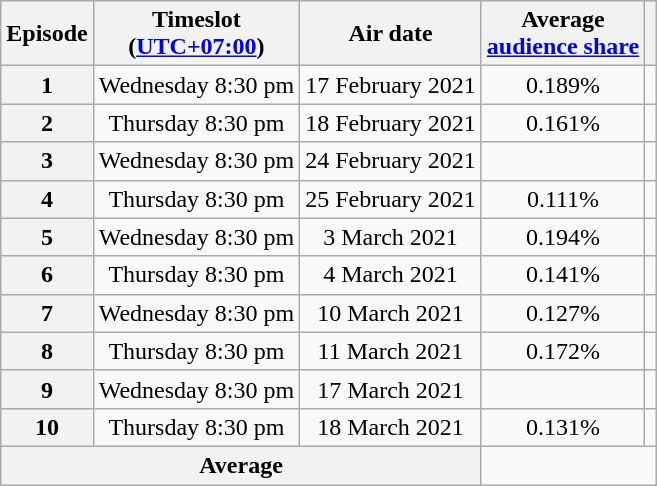<table class="wikitable">
<tr>
<th>Episode<br></th>
<th>Timeslot<br>(<a href='#'>UTC+07:00</a>)</th>
<th>Air date</th>
<th>Average<br><a href='#'>audience share</a></th>
<th></th>
</tr>
<tr>
<th style="text-align: center;">1</th>
<td style="text-align: center;">Wednesday 8:30 pm</td>
<td style="text-align: center;">17 February 2021</td>
<td style="text-align: center;">0.189%</td>
<td style="text-align: center;"></td>
</tr>
<tr>
<th style="text-align: center;">2</th>
<td style="text-align: center;">Thursday 8:30 pm</td>
<td style="text-align: center;">18 February 2021</td>
<td style="text-align: center;">0.161%</td>
<td style="text-align: center;"></td>
</tr>
<tr>
<th style="text-align: center;">3</th>
<td style="text-align: center;">Wednesday 8:30 pm</td>
<td style="text-align: center;">24 February 2021</td>
<td style="text-align: center;"></td>
<td style="text-align: center;"></td>
</tr>
<tr>
<th style="text-align: center;">4</th>
<td style="text-align: center;">Thursday 8:30 pm</td>
<td style="text-align: center;">25 February 2021</td>
<td style="text-align: center;">0.111%</td>
<td style="text-align: center;"></td>
</tr>
<tr>
<th style="text-align: center;">5</th>
<td style="text-align: center;">Wednesday 8:30 pm</td>
<td style="text-align: center;">3 March 2021</td>
<td style="text-align: center;">0.194%</td>
<td style="text-align: center;"></td>
</tr>
<tr>
<th style="text-align: center;">6</th>
<td style="text-align: center;">Thursday 8:30 pm</td>
<td style="text-align: center;">4 March 2021</td>
<td style="text-align: center;">0.141%</td>
<td style="text-align: center;"></td>
</tr>
<tr>
<th style="text-align: center;">7</th>
<td style="text-align: center;">Wednesday 8:30 pm</td>
<td style="text-align: center;">10 March 2021</td>
<td style="text-align: center;">0.127%</td>
<td style="text-align: center;"></td>
</tr>
<tr>
<th style="text-align: center;">8</th>
<td style="text-align: center;">Thursday 8:30 pm</td>
<td style="text-align: center;">11 March 2021</td>
<td style="text-align: center;">0.172%</td>
<td style="text-align: center;"></td>
</tr>
<tr>
<th style="text-align: center;">9</th>
<td style="text-align: center;">Wednesday 8:30 pm</td>
<td style="text-align: center;">17 March 2021</td>
<td style="text-align: center;"></td>
<td style="text-align: center;"></td>
</tr>
<tr>
<th style="text-align: center;">10</th>
<td style="text-align: center;">Thursday 8:30 pm</td>
<td style="text-align: center;">18 March 2021</td>
<td style="text-align: center;">0.131%</td>
<td style="text-align: center;"></td>
</tr>
<tr>
<th colspan="3" style="text-align: center;">Average</th>
<td colspan="2" style="text-align: center;"> </td>
</tr>
</table>
